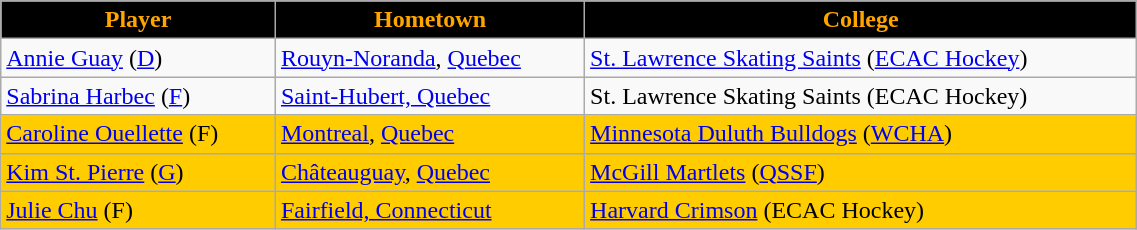<table class="wikitable" width="60%">
<tr align="center" style="background:black;color:orange;">
<td><strong>Player</strong></td>
<td><strong>Hometown</strong></td>
<td><strong>College</strong></td>
</tr>
<tr>
<td><a href='#'>Annie Guay</a> (<a href='#'>D</a>)</td>
<td> <a href='#'>Rouyn-Noranda</a>, <a href='#'>Quebec</a></td>
<td><a href='#'>St. Lawrence Skating Saints</a> (<a href='#'>ECAC Hockey</a>)</td>
</tr>
<tr>
<td><a href='#'>Sabrina Harbec</a> (<a href='#'>F</a>)</td>
<td> <a href='#'>Saint-Hubert, Quebec</a></td>
<td>St. Lawrence Skating Saints (ECAC Hockey)</td>
</tr>
<tr bgcolor="FFCC00">
<td><a href='#'>Caroline Ouellette</a> (F)</td>
<td> <a href='#'>Montreal</a>, <a href='#'>Quebec</a></td>
<td><a href='#'>Minnesota Duluth Bulldogs</a> (<a href='#'>WCHA</a>)</td>
</tr>
<tr bgcolor="FFCC00">
<td><a href='#'>Kim St. Pierre</a> (<a href='#'>G</a>)</td>
<td> <a href='#'>Châteauguay</a>, <a href='#'>Quebec</a></td>
<td><a href='#'>McGill Martlets</a> (<a href='#'>QSSF</a>)</td>
</tr>
<tr bgcolor="FFCC00">
<td><a href='#'>Julie Chu</a> (F)</td>
<td> <a href='#'>Fairfield, Connecticut</a></td>
<td><a href='#'>Harvard Crimson</a> (ECAC Hockey)</td>
</tr>
</table>
